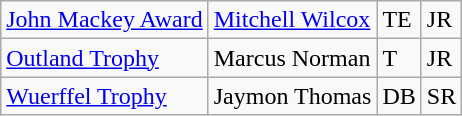<table class="wikitable">
<tr>
<td><a href='#'>John Mackey Award</a></td>
<td><a href='#'>Mitchell Wilcox</a></td>
<td>TE</td>
<td>JR</td>
</tr>
<tr>
<td><a href='#'>Outland Trophy</a></td>
<td>Marcus Norman</td>
<td>T</td>
<td>JR</td>
</tr>
<tr>
<td><a href='#'>Wuerffel Trophy</a></td>
<td>Jaymon Thomas</td>
<td>DB</td>
<td>SR</td>
</tr>
</table>
